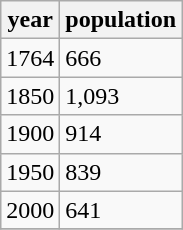<table class="wikitable">
<tr>
<th>year</th>
<th>population</th>
</tr>
<tr>
<td>1764</td>
<td>666</td>
</tr>
<tr>
<td>1850</td>
<td>1,093</td>
</tr>
<tr>
<td>1900</td>
<td>914</td>
</tr>
<tr>
<td>1950</td>
<td>839</td>
</tr>
<tr>
<td>2000</td>
<td>641</td>
</tr>
<tr>
</tr>
</table>
